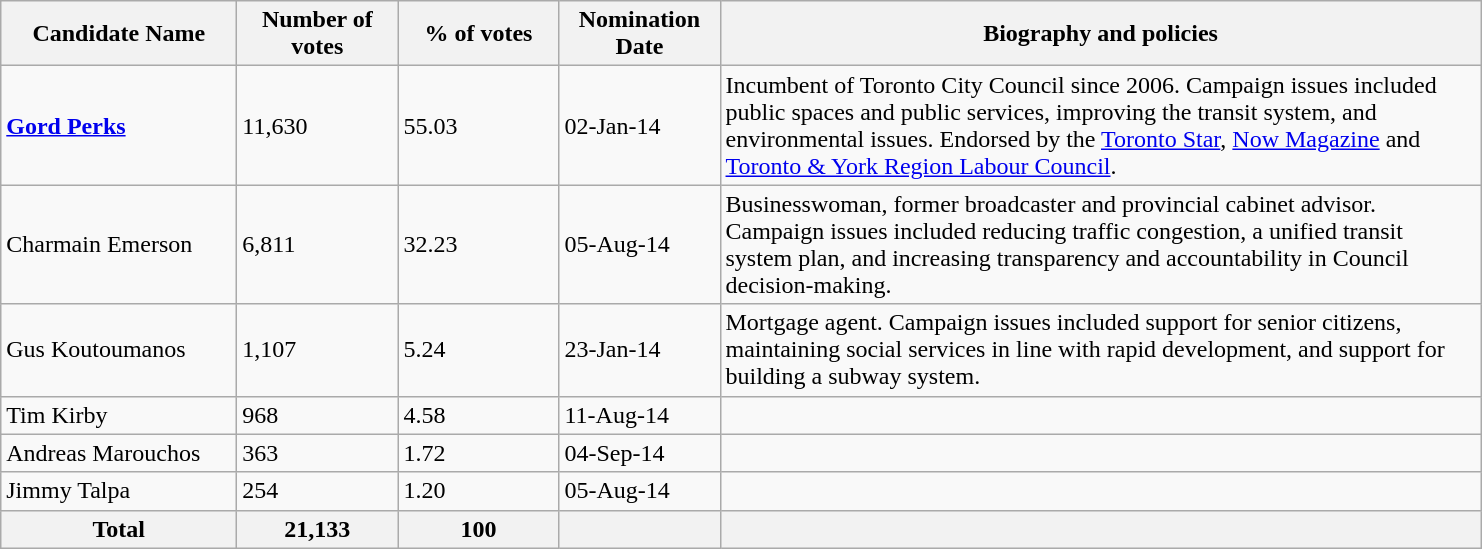<table class="wikitable">
<tr>
<th scope="col" style="width: 150px;">Candidate Name</th>
<th scope="col" style="width: 100px;">Number of votes</th>
<th scope="col" style="width: 100px;">% of votes</th>
<th scope="col" style="width: 100px;">Nomination Date</th>
<th scope="col" style="width: 500px;">Biography and policies</th>
</tr>
<tr>
<td><strong><a href='#'>Gord Perks</a></strong></td>
<td>11,630</td>
<td>55.03</td>
<td>02-Jan-14</td>
<td>Incumbent of Toronto City Council since 2006. Campaign issues included public spaces and public services, improving the transit system, and environmental issues. Endorsed by the <a href='#'>Toronto Star</a>, <a href='#'>Now Magazine</a> and <a href='#'>Toronto & York Region Labour Council</a>.</td>
</tr>
<tr>
<td>Charmain Emerson</td>
<td>6,811</td>
<td>32.23</td>
<td>05-Aug-14</td>
<td>Businesswoman, former broadcaster and provincial cabinet advisor. Campaign issues included reducing traffic congestion, a unified transit system plan, and increasing transparency and accountability in Council decision-making.</td>
</tr>
<tr>
<td>Gus Koutoumanos</td>
<td>1,107</td>
<td>5.24</td>
<td>23-Jan-14</td>
<td>Mortgage agent. Campaign issues included support for senior citizens, maintaining social services in line with rapid development, and support for building a subway system.</td>
</tr>
<tr>
<td>Tim Kirby</td>
<td>968</td>
<td>4.58</td>
<td>11-Aug-14</td>
<td></td>
</tr>
<tr>
<td>Andreas Marouchos</td>
<td>363</td>
<td>1.72</td>
<td>04-Sep-14</td>
<td></td>
</tr>
<tr>
<td>Jimmy Talpa</td>
<td>254</td>
<td>1.20</td>
<td>05-Aug-14</td>
<td></td>
</tr>
<tr>
<th>Total</th>
<th>21,133</th>
<th>100</th>
<th></th>
<th></th>
</tr>
</table>
